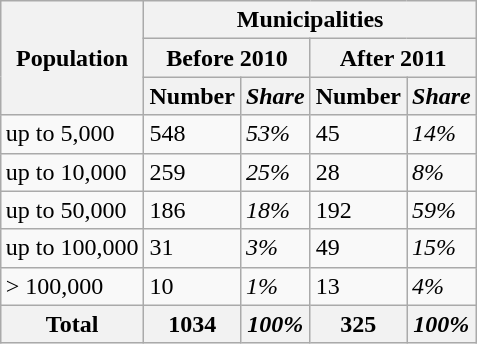<table class="wikitable" style="float:right">
<tr>
<th rowspan=3>Population</th>
<th colspan=4>Municipalities</th>
</tr>
<tr>
<th colspan=2>Before 2010</th>
<th colspan=2>After 2011</th>
</tr>
<tr>
<th>Number</th>
<th><em>Share</em></th>
<th>Number</th>
<th><em>Share</em></th>
</tr>
<tr>
<td>up to 5,000</td>
<td>548</td>
<td><em>53%</em></td>
<td>45</td>
<td><em>14%</em></td>
</tr>
<tr>
<td>up to 10,000</td>
<td>259</td>
<td><em>25%</em></td>
<td>28</td>
<td><em>8%</em></td>
</tr>
<tr>
<td>up to 50,000</td>
<td>186</td>
<td><em>18%</em></td>
<td>192</td>
<td><em>59%</em></td>
</tr>
<tr>
<td>up to 100,000</td>
<td>31</td>
<td><em>3%</em></td>
<td>49</td>
<td><em>15%</em></td>
</tr>
<tr>
<td>> 100,000</td>
<td>10</td>
<td><em>1%</em></td>
<td>13</td>
<td><em>4%</em></td>
</tr>
<tr>
<th>Total</th>
<th>1034</th>
<th><em>100%</em></th>
<th>325</th>
<th><em>100%</em></th>
</tr>
</table>
